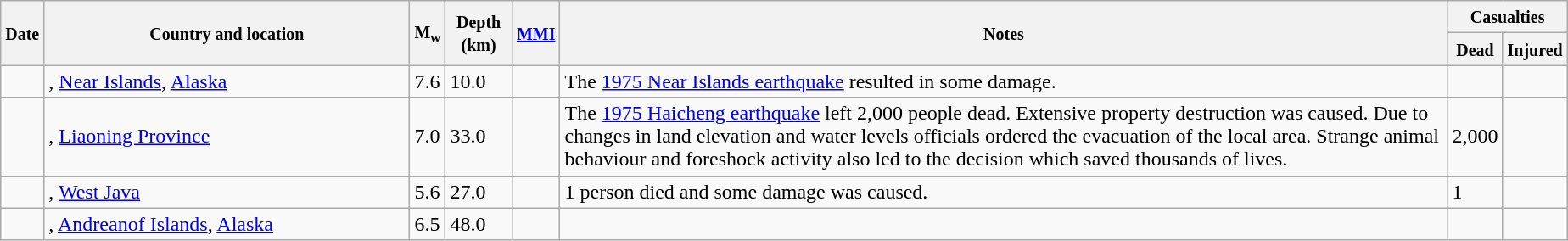<table class="wikitable sortable sort-under" style="border:1px black; margin-left:1em;">
<tr>
<th rowspan="2"><small>Date</small></th>
<th rowspan="2" style="width: 280px"><small>Country and location</small></th>
<th rowspan="2"><small>M<sub>w</sub></small></th>
<th rowspan="2"><small>Depth (km)</small></th>
<th rowspan="2"><small><a href='#'>MMI</a></small></th>
<th rowspan="2" class="unsortable"><small>Notes</small></th>
<th colspan="2"><small>Casualties</small></th>
</tr>
<tr>
<th><small>Dead</small></th>
<th><small>Injured</small></th>
</tr>
<tr>
<td></td>
<td>, <a href='#'>Near Islands</a>, <a href='#'>Alaska</a></td>
<td>7.6</td>
<td>10.0</td>
<td></td>
<td>The <a href='#'>1975 Near Islands earthquake</a> resulted in some damage.</td>
<td></td>
<td></td>
</tr>
<tr>
<td></td>
<td>, <a href='#'>Liaoning Province</a></td>
<td>7.0</td>
<td>33.0</td>
<td></td>
<td>The <a href='#'>1975 Haicheng earthquake</a> left 2,000 people dead. Extensive property destruction was caused. Due to changes in land elevation and water levels officials ordered the evacuation of the local area. Strange animal behaviour and foreshock activity also led to the decision which saved thousands of lives.</td>
<td>2,000</td>
<td></td>
</tr>
<tr>
<td></td>
<td>, <a href='#'>West Java</a></td>
<td>5.6</td>
<td>27.0</td>
<td></td>
<td>1 person died and some damage was caused.</td>
<td>1</td>
<td></td>
</tr>
<tr>
<td></td>
<td>, <a href='#'>Andreanof Islands</a>, <a href='#'>Alaska</a></td>
<td>6.5</td>
<td>48.0</td>
<td></td>
<td></td>
<td></td>
<td></td>
</tr>
</table>
